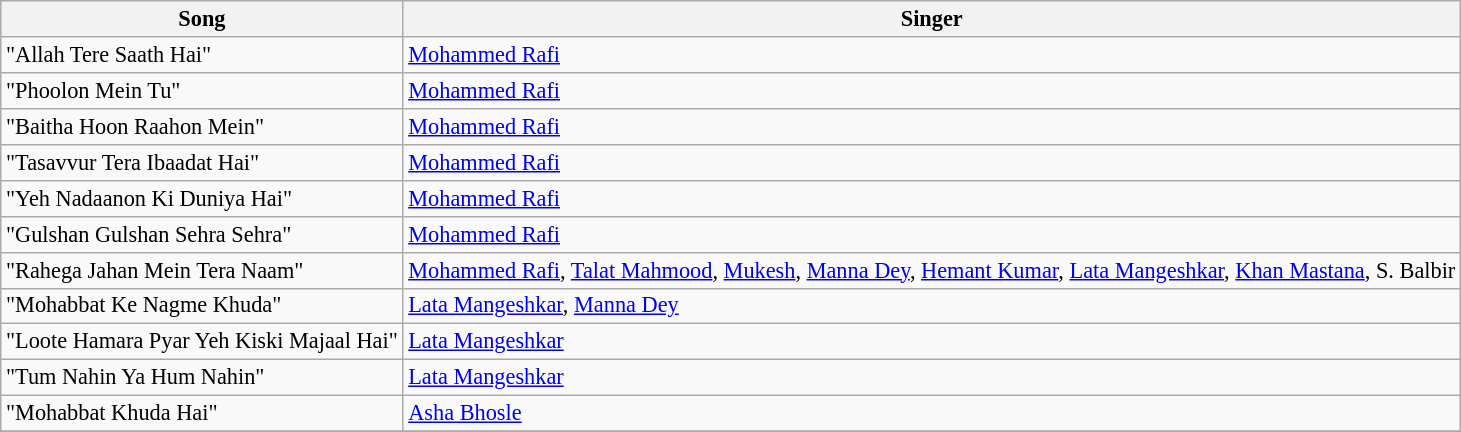<table class="wikitable" style="font-size:93%">
<tr>
<th>Song</th>
<th>Singer</th>
</tr>
<tr>
<td>"Allah Tere Saath Hai"</td>
<td><a href='#'>Mohammed Rafi</a></td>
</tr>
<tr>
<td>"Phoolon Mein Tu"</td>
<td><a href='#'>Mohammed Rafi</a></td>
</tr>
<tr>
<td>"Baitha Hoon Raahon Mein"</td>
<td><a href='#'>Mohammed Rafi</a></td>
</tr>
<tr>
<td>"Tasavvur Tera Ibaadat Hai"</td>
<td><a href='#'>Mohammed Rafi</a></td>
</tr>
<tr>
<td>"Yeh Nadaanon Ki Duniya Hai"</td>
<td><a href='#'>Mohammed Rafi</a></td>
</tr>
<tr>
<td>"Gulshan Gulshan Sehra Sehra"</td>
<td><a href='#'>Mohammed Rafi</a></td>
</tr>
<tr>
<td>"Rahega Jahan Mein Tera Naam"</td>
<td><a href='#'>Mohammed Rafi</a>, <a href='#'>Talat Mahmood</a>, <a href='#'>Mukesh</a>, <a href='#'>Manna Dey</a>, <a href='#'>Hemant Kumar</a>, <a href='#'>Lata Mangeshkar</a>, <a href='#'>Khan Mastana</a>, S. Balbir</td>
</tr>
<tr>
<td>"Mohabbat Ke Nagme Khuda"</td>
<td><a href='#'>Lata Mangeshkar</a>, <a href='#'>Manna Dey</a></td>
</tr>
<tr>
<td>"Loote Hamara Pyar Yeh Kiski Majaal Hai"</td>
<td><a href='#'>Lata Mangeshkar</a></td>
</tr>
<tr>
<td>"Tum Nahin Ya Hum Nahin"</td>
<td><a href='#'>Lata Mangeshkar</a></td>
</tr>
<tr>
<td>"Mohabbat Khuda Hai"</td>
<td><a href='#'>Asha Bhosle</a></td>
</tr>
<tr>
</tr>
</table>
